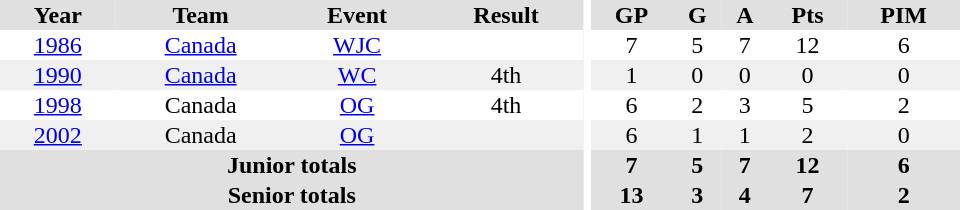<table border="0" cellpadding="1" cellspacing="0" ID="Table3" style="text-align:center; width:40em">
<tr ALIGN="center" bgcolor="#e0e0e0">
<th>Year</th>
<th>Team</th>
<th>Event</th>
<th>Result</th>
<th rowspan="99" bgcolor="#ffffff"></th>
<th>GP</th>
<th>G</th>
<th>A</th>
<th>Pts</th>
<th>PIM</th>
</tr>
<tr>
<td><a href='#'>1986</a></td>
<td><a href='#'>Canada</a></td>
<td><a href='#'>WJC</a></td>
<td></td>
<td>7</td>
<td>5</td>
<td>7</td>
<td>12</td>
<td>6</td>
</tr>
<tr style="background:#f0f0f0;">
<td><a href='#'>1990</a></td>
<td><a href='#'>Canada</a></td>
<td><a href='#'>WC</a></td>
<td>4th</td>
<td>1</td>
<td>0</td>
<td>0</td>
<td>0</td>
<td>0</td>
</tr>
<tr>
<td><a href='#'>1998</a></td>
<td>Canada</td>
<td><a href='#'>OG</a></td>
<td>4th</td>
<td>6</td>
<td>2</td>
<td>3</td>
<td>5</td>
<td>2</td>
</tr>
<tr style="background:#f0f0f0;">
<td><a href='#'>2002</a></td>
<td>Canada</td>
<td><a href='#'>OG</a></td>
<td></td>
<td>6</td>
<td>1</td>
<td>1</td>
<td>2</td>
<td>0</td>
</tr>
<tr style="background:#e0e0e0;">
<th colspan=4>Junior totals</th>
<th>7</th>
<th>5</th>
<th>7</th>
<th>12</th>
<th>6</th>
</tr>
<tr style="background:#e0e0e0;">
<th colspan=4>Senior totals</th>
<th>13</th>
<th>3</th>
<th>4</th>
<th>7</th>
<th>2</th>
</tr>
</table>
